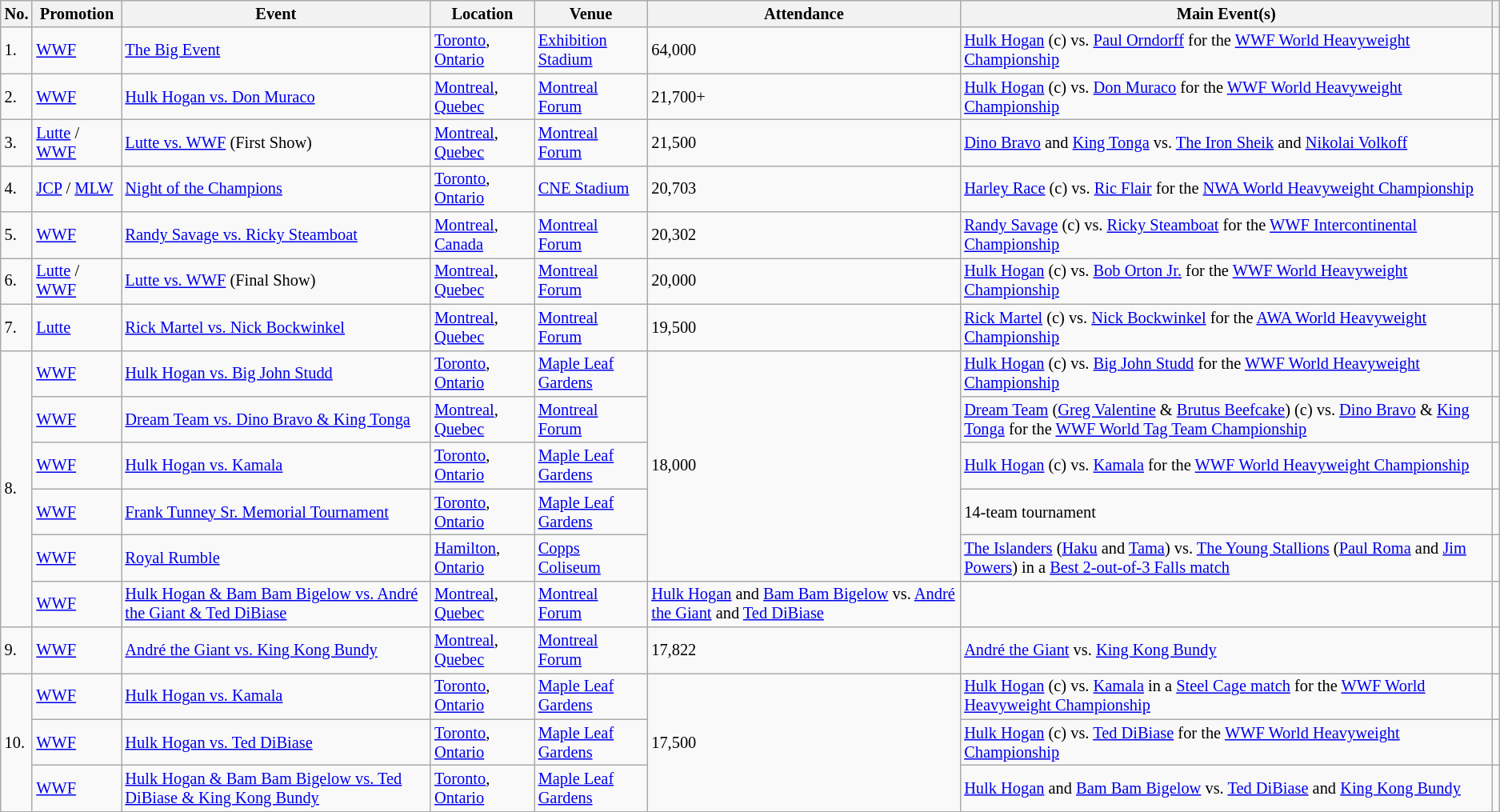<table class="wikitable sortable" style="font-size:85%;">
<tr>
<th>No.</th>
<th>Promotion</th>
<th>Event</th>
<th>Location</th>
<th>Venue</th>
<th>Attendance</th>
<th class=unsortable>Main Event(s)</th>
<th class=unsortable></th>
</tr>
<tr>
<td>1.</td>
<td><a href='#'>WWF</a></td>
<td><a href='#'>The Big Event</a> <br> </td>
<td><a href='#'>Toronto</a>, <a href='#'>Ontario</a></td>
<td><a href='#'>Exhibition Stadium</a></td>
<td>64,000</td>
<td><a href='#'>Hulk Hogan</a> (c) vs. <a href='#'>Paul Orndorff</a> for the <a href='#'>WWF World Heavyweight Championship</a></td>
<td></td>
</tr>
<tr>
<td>2.</td>
<td><a href='#'>WWF</a></td>
<td><a href='#'>Hulk Hogan vs. Don Muraco</a> <br> </td>
<td><a href='#'>Montreal</a>, <a href='#'>Quebec</a></td>
<td><a href='#'>Montreal Forum</a></td>
<td>21,700+</td>
<td><a href='#'>Hulk Hogan</a> (c) vs. <a href='#'>Don Muraco</a> for the <a href='#'>WWF World Heavyweight Championship</a></td>
<td></td>
</tr>
<tr>
<td>3.</td>
<td><a href='#'>Lutte</a> / <a href='#'>WWF</a></td>
<td><a href='#'>Lutte vs. WWF</a> (First Show) <br> </td>
<td><a href='#'>Montreal</a>, <a href='#'>Quebec</a></td>
<td><a href='#'>Montreal Forum</a></td>
<td>21,500</td>
<td><a href='#'>Dino Bravo</a> and <a href='#'>King Tonga</a> vs. <a href='#'>The Iron Sheik</a> and <a href='#'>Nikolai Volkoff</a></td>
<td></td>
</tr>
<tr>
<td>4.</td>
<td><a href='#'>JCP</a> / <a href='#'>MLW</a></td>
<td><a href='#'>Night of the Champions</a> <br> </td>
<td><a href='#'>Toronto</a>, <a href='#'>Ontario</a></td>
<td><a href='#'>CNE Stadium</a></td>
<td>20,703</td>
<td><a href='#'>Harley Race</a> (c) vs. <a href='#'>Ric Flair</a> for the <a href='#'>NWA World Heavyweight Championship</a></td>
<td></td>
</tr>
<tr>
<td>5.</td>
<td><a href='#'>WWF</a></td>
<td><a href='#'>Randy Savage vs. Ricky Steamboat</a> <br> </td>
<td><a href='#'>Montreal</a>, <a href='#'>Canada</a></td>
<td><a href='#'>Montreal Forum</a></td>
<td>20,302</td>
<td><a href='#'>Randy Savage</a> (c) vs. <a href='#'>Ricky Steamboat</a> for the <a href='#'>WWF Intercontinental Championship</a></td>
<td></td>
</tr>
<tr>
<td>6.</td>
<td><a href='#'>Lutte</a> / <a href='#'>WWF</a></td>
<td><a href='#'>Lutte vs. WWF</a> (Final Show) <br> </td>
<td><a href='#'>Montreal</a>, <a href='#'>Quebec</a></td>
<td><a href='#'>Montreal Forum</a></td>
<td>20,000</td>
<td><a href='#'>Hulk Hogan</a> (c) vs. <a href='#'>Bob Orton Jr.</a> for the <a href='#'>WWF World Heavyweight Championship</a></td>
<td></td>
</tr>
<tr>
<td>7.</td>
<td><a href='#'>Lutte</a></td>
<td><a href='#'>Rick Martel vs. Nick Bockwinkel</a> <br> </td>
<td><a href='#'>Montreal</a>, <a href='#'>Quebec</a></td>
<td><a href='#'>Montreal Forum</a></td>
<td>19,500</td>
<td><a href='#'>Rick Martel</a> (c) vs. <a href='#'>Nick Bockwinkel</a> for the <a href='#'>AWA World Heavyweight Championship</a></td>
<td></td>
</tr>
<tr>
<td rowspan=6>8.</td>
<td><a href='#'>WWF</a></td>
<td><a href='#'>Hulk Hogan vs. Big John Studd</a> <br> </td>
<td><a href='#'>Toronto</a>, <a href='#'>Ontario</a></td>
<td><a href='#'>Maple Leaf Gardens</a></td>
<td rowspan=5>18,000</td>
<td><a href='#'>Hulk Hogan</a> (c) vs. <a href='#'>Big John Studd</a> for the <a href='#'>WWF World Heavyweight Championship</a></td>
<td></td>
</tr>
<tr>
<td><a href='#'>WWF</a></td>
<td><a href='#'>Dream Team vs. Dino Bravo & King Tonga</a> <br> </td>
<td><a href='#'>Montreal</a>, <a href='#'>Quebec</a></td>
<td><a href='#'>Montreal Forum</a></td>
<td><a href='#'>Dream Team</a> (<a href='#'>Greg Valentine</a> & <a href='#'>Brutus Beefcake</a>) (c) vs. <a href='#'>Dino Bravo</a> & <a href='#'>King Tonga</a> for the <a href='#'>WWF World Tag Team Championship</a></td>
<td></td>
</tr>
<tr>
<td><a href='#'>WWF</a></td>
<td><a href='#'>Hulk Hogan vs. Kamala</a> <br> </td>
<td><a href='#'>Toronto</a>, <a href='#'>Ontario</a></td>
<td><a href='#'>Maple Leaf Gardens</a></td>
<td><a href='#'>Hulk Hogan</a> (c) vs. <a href='#'>Kamala</a> for the <a href='#'>WWF World Heavyweight Championship</a></td>
<td></td>
</tr>
<tr>
<td><a href='#'>WWF</a></td>
<td><a href='#'>Frank Tunney Sr. Memorial Tournament</a> <br> </td>
<td><a href='#'>Toronto</a>, <a href='#'>Ontario</a></td>
<td><a href='#'>Maple Leaf Gardens</a></td>
<td>14-team tournament</td>
<td></td>
</tr>
<tr>
<td><a href='#'>WWF</a></td>
<td><a href='#'>Royal Rumble</a> <br> </td>
<td><a href='#'>Hamilton</a>, <a href='#'>Ontario</a></td>
<td><a href='#'>Copps Coliseum</a></td>
<td><a href='#'>The Islanders</a> (<a href='#'>Haku</a> and <a href='#'>Tama</a>) vs. <a href='#'>The Young Stallions</a> (<a href='#'>Paul Roma</a> and <a href='#'>Jim Powers</a>) in a <a href='#'>Best 2-out-of-3 Falls match</a></td>
<td></td>
</tr>
<tr>
<td><a href='#'>WWF</a></td>
<td><a href='#'>Hulk Hogan & Bam Bam Bigelow vs. André the Giant & Ted DiBiase</a> <br> </td>
<td><a href='#'>Montreal</a>, <a href='#'>Quebec</a></td>
<td><a href='#'>Montreal Forum</a></td>
<td><a href='#'>Hulk Hogan</a> and <a href='#'>Bam Bam Bigelow</a> vs. <a href='#'>André the Giant</a> and <a href='#'>Ted DiBiase</a></td>
<td></td>
</tr>
<tr>
<td>9.</td>
<td><a href='#'>WWF</a></td>
<td><a href='#'>André the Giant vs. King Kong Bundy</a> <br> </td>
<td><a href='#'>Montreal</a>, <a href='#'>Quebec</a></td>
<td><a href='#'>Montreal Forum</a></td>
<td>17,822</td>
<td><a href='#'>André the Giant</a> vs. <a href='#'>King Kong Bundy</a></td>
<td></td>
</tr>
<tr>
<td rowspan=3>10.</td>
<td><a href='#'>WWF</a></td>
<td><a href='#'>Hulk Hogan vs. Kamala</a> <br> </td>
<td><a href='#'>Toronto</a>, <a href='#'>Ontario</a></td>
<td><a href='#'>Maple Leaf Gardens</a></td>
<td rowspan=3>17,500</td>
<td><a href='#'>Hulk Hogan</a> (c) vs. <a href='#'>Kamala</a> in a <a href='#'>Steel Cage match</a> for the <a href='#'>WWF World Heavyweight Championship</a></td>
<td></td>
</tr>
<tr>
<td><a href='#'>WWF</a></td>
<td><a href='#'>Hulk Hogan vs. Ted DiBiase</a> <br> </td>
<td><a href='#'>Toronto</a>, <a href='#'>Ontario</a></td>
<td><a href='#'>Maple Leaf Gardens</a></td>
<td><a href='#'>Hulk Hogan</a> (c) vs. <a href='#'>Ted DiBiase</a> for the <a href='#'>WWF World Heavyweight Championship</a></td>
<td></td>
</tr>
<tr>
<td><a href='#'>WWF</a></td>
<td><a href='#'>Hulk Hogan & Bam Bam Bigelow vs. Ted DiBiase & King Kong Bundy</a> <br> </td>
<td><a href='#'>Toronto</a>, <a href='#'>Ontario</a></td>
<td><a href='#'>Maple Leaf Gardens</a></td>
<td><a href='#'>Hulk Hogan</a> and <a href='#'>Bam Bam Bigelow</a> vs. <a href='#'>Ted DiBiase</a> and <a href='#'>King Kong Bundy</a></td>
<td></td>
</tr>
</table>
